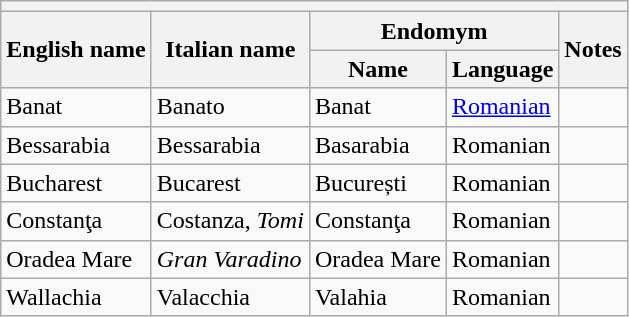<table class="wikitable sortable">
<tr>
<th colspan="5"></th>
</tr>
<tr>
<th rowspan="2">English name</th>
<th rowspan="2">Italian name</th>
<th colspan="2">Endomym</th>
<th rowspan="2">Notes</th>
</tr>
<tr>
<th>Name</th>
<th>Language</th>
</tr>
<tr>
<td>Banat</td>
<td>Banato</td>
<td>Banat</td>
<td><a href='#'>Romanian</a></td>
<td></td>
</tr>
<tr>
<td>Bessarabia</td>
<td>Bessarabia</td>
<td>Basarabia</td>
<td>Romanian</td>
<td></td>
</tr>
<tr>
<td>Bucharest</td>
<td>Bucarest</td>
<td>București</td>
<td>Romanian</td>
<td></td>
</tr>
<tr>
<td>Constanţa</td>
<td>Costanza, <em>Tomi</em></td>
<td>Constanţa</td>
<td>Romanian</td>
<td></td>
</tr>
<tr>
<td>Oradea Mare</td>
<td><em>Gran Varadino</em></td>
<td>Oradea Mare</td>
<td>Romanian</td>
<td></td>
</tr>
<tr>
<td>Wallachia</td>
<td>Valacchia</td>
<td>Valahia</td>
<td>Romanian</td>
<td></td>
</tr>
</table>
